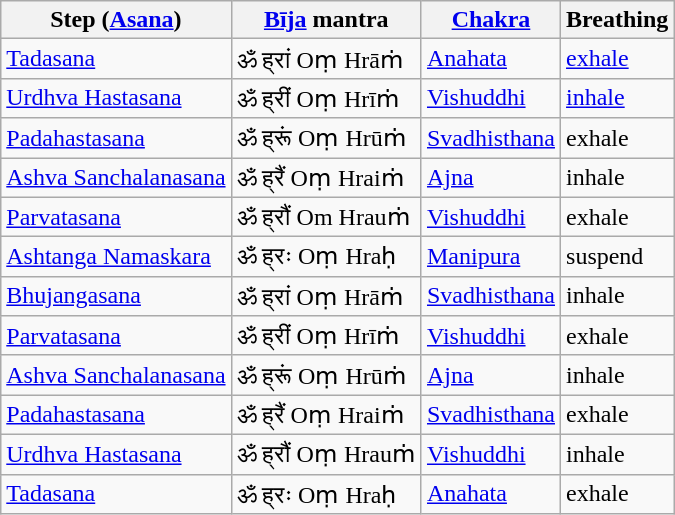<table class="wikitable">
<tr>
<th>Step (<a href='#'>Asana</a>)</th>
<th><a href='#'>Bīja</a> mantra</th>
<th><a href='#'>Chakra</a></th>
<th>Breathing</th>
</tr>
<tr>
<td><a href='#'>Tadasana</a></td>
<td>ॐ ह्रां Oṃ Hrāṁ</td>
<td><a href='#'>Anahata</a></td>
<td><a href='#'>exhale</a></td>
</tr>
<tr>
<td><a href='#'>Urdhva Hastasana</a></td>
<td>ॐ ह्रीं Oṃ Hrīṁ</td>
<td><a href='#'>Vishuddhi</a></td>
<td><a href='#'>inhale</a></td>
</tr>
<tr>
<td><a href='#'>Padahastasana</a></td>
<td>ॐ ह्रूं Oṃ Hrūṁ</td>
<td><a href='#'>Svadhisthana</a></td>
<td>exhale</td>
</tr>
<tr>
<td><a href='#'>Ashva Sanchalanasana</a></td>
<td>ॐ ह्रैं Oṃ Hraiṁ</td>
<td><a href='#'>Ajna</a></td>
<td>inhale</td>
</tr>
<tr>
<td><a href='#'>Parvatasana</a></td>
<td>ॐ ह्रौं Om Hrauṁ</td>
<td><a href='#'>Vishuddhi</a></td>
<td>exhale</td>
</tr>
<tr>
<td><a href='#'>Ashtanga Namaskara</a></td>
<td>ॐ ह्रः Oṃ Hraḥ</td>
<td><a href='#'>Manipura</a></td>
<td>suspend</td>
</tr>
<tr>
<td><a href='#'>Bhujangasana</a></td>
<td>ॐ ह्रां Oṃ Hrāṁ</td>
<td><a href='#'>Svadhisthana</a></td>
<td>inhale</td>
</tr>
<tr>
<td><a href='#'>Parvatasana</a></td>
<td>ॐ ह्रीं Oṃ Hrīṁ</td>
<td><a href='#'>Vishuddhi</a></td>
<td>exhale</td>
</tr>
<tr>
<td><a href='#'>Ashva Sanchalanasana</a></td>
<td>ॐ ह्रूं Oṃ Hrūṁ</td>
<td><a href='#'>Ajna</a></td>
<td>inhale</td>
</tr>
<tr>
<td><a href='#'>Padahastasana</a></td>
<td>ॐ ह्रैं Oṃ Hraiṁ</td>
<td><a href='#'>Svadhisthana</a></td>
<td>exhale</td>
</tr>
<tr>
<td><a href='#'>Urdhva Hastasana</a></td>
<td>ॐ ह्रौं Oṃ Hrauṁ</td>
<td><a href='#'>Vishuddhi</a></td>
<td>inhale</td>
</tr>
<tr>
<td><a href='#'>Tadasana</a></td>
<td>ॐ ह्रः Oṃ Hraḥ</td>
<td><a href='#'>Anahata</a></td>
<td>exhale</td>
</tr>
</table>
